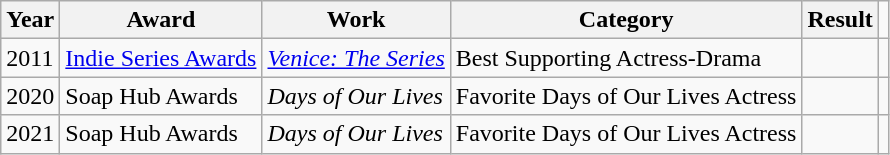<table class="wikitable sortable plainrowheaders">
<tr>
<th>Year</th>
<th>Award</th>
<th>Work</th>
<th>Category</th>
<th>Result</th>
</tr>
<tr>
<td>2011</td>
<td><a href='#'>Indie Series Awards</a></td>
<td><em><a href='#'>Venice: The Series</a></em></td>
<td>Best Supporting Actress-Drama</td>
<td></td>
<td><br></td>
</tr>
<tr>
<td>2020</td>
<td>Soap Hub Awards</td>
<td><em>Days of Our Lives</em></td>
<td>Favorite Days of Our Lives Actress</td>
<td></td>
<td></td>
</tr>
<tr>
<td>2021</td>
<td>Soap Hub Awards</td>
<td><em>Days of Our Lives</em></td>
<td>Favorite Days of Our Lives Actress</td>
<td></td>
<td></td>
</tr>
</table>
